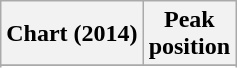<table class="wikitable sortable">
<tr>
<th align="left">Chart (2014)</th>
<th align="center">Peak<br>position</th>
</tr>
<tr>
</tr>
<tr>
</tr>
</table>
